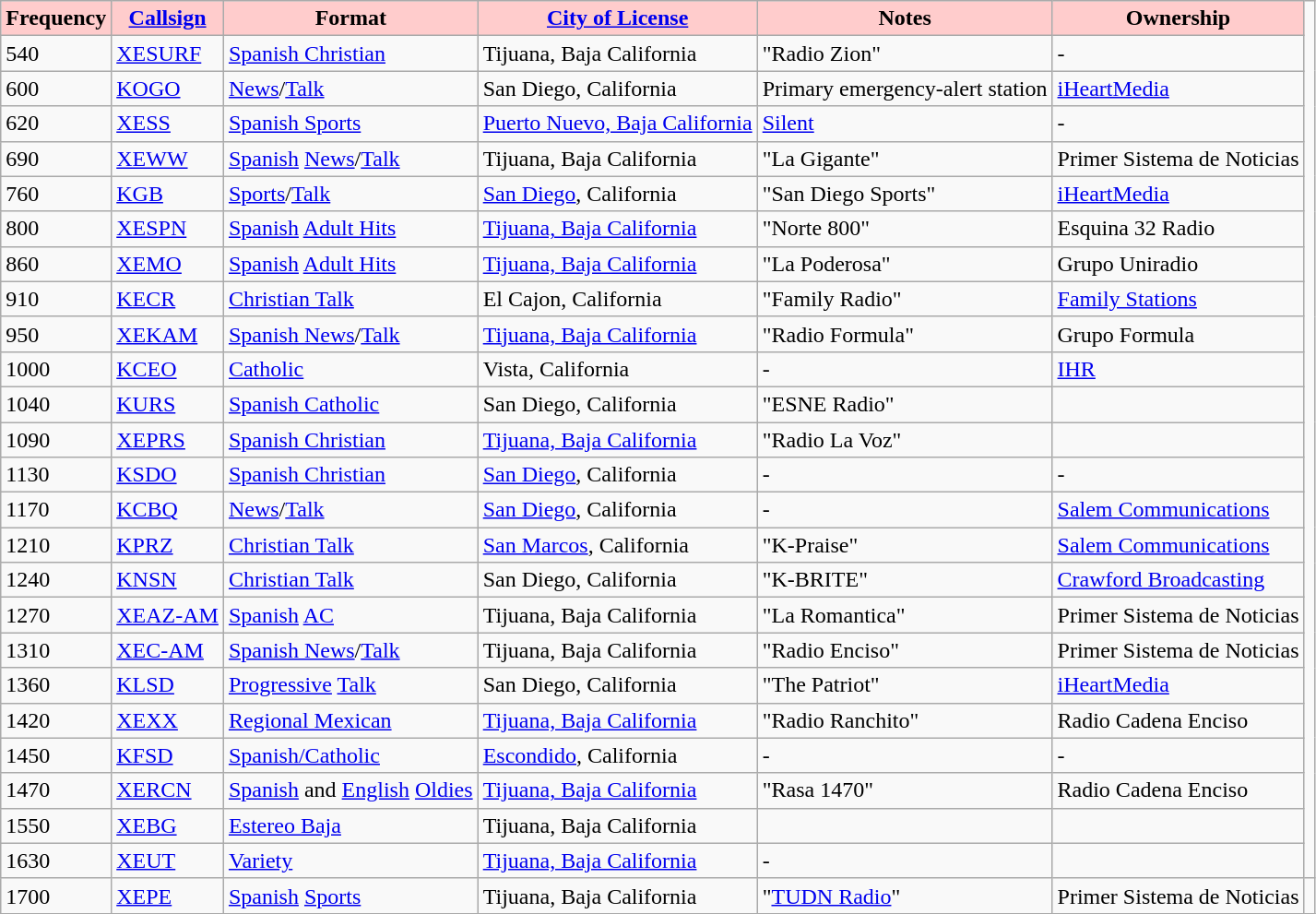<table class="wikitable" border="1">
<tr>
<th style="background:#ffcccc;">Frequency</th>
<th style="background:#ffcccc;"><a href='#'>Callsign</a></th>
<th style="background:#ffcccc;">Format</th>
<th style="background:#ffcccc;"><a href='#'>City of License</a></th>
<th style="background:#ffcccc;">Notes</th>
<th style="background:#ffcccc;">Ownership</th>
</tr>
<tr>
<td>540</td>
<td><a href='#'>XESURF</a></td>
<td><a href='#'>Spanish Christian</a></td>
<td>Tijuana, Baja California</td>
<td>"Radio Zion"</td>
<td>-</td>
</tr>
<tr>
<td>600</td>
<td><a href='#'>KOGO</a></td>
<td><a href='#'>News</a>/<a href='#'>Talk</a></td>
<td>San Diego, California</td>
<td>Primary emergency-alert station</td>
<td><a href='#'>iHeartMedia</a></td>
</tr>
<tr>
<td>620</td>
<td><a href='#'>XESS</a></td>
<td><a href='#'>Spanish Sports</a></td>
<td><a href='#'>Puerto Nuevo, Baja California</a></td>
<td><a href='#'>Silent</a></td>
<td>-</td>
</tr>
<tr>
<td>690</td>
<td><a href='#'>XEWW</a></td>
<td><a href='#'>Spanish</a> <a href='#'>News</a>/<a href='#'>Talk</a></td>
<td>Tijuana, Baja California</td>
<td>"La Gigante"</td>
<td>Primer Sistema de Noticias</td>
</tr>
<tr>
<td>760</td>
<td><a href='#'>KGB</a></td>
<td><a href='#'>Sports</a>/<a href='#'>Talk</a></td>
<td><a href='#'>San Diego</a>, California</td>
<td>"San Diego Sports"</td>
<td><a href='#'>iHeartMedia</a></td>
</tr>
<tr>
<td>800</td>
<td><a href='#'>XESPN</a></td>
<td><a href='#'>Spanish</a> <a href='#'>Adult Hits</a></td>
<td><a href='#'>Tijuana, Baja California</a></td>
<td>"Norte 800"</td>
<td>Esquina 32 Radio</td>
</tr>
<tr>
<td>860</td>
<td><a href='#'>XEMO</a></td>
<td><a href='#'>Spanish</a> <a href='#'>Adult Hits</a></td>
<td><a href='#'>Tijuana, Baja California</a></td>
<td>"La Poderosa"</td>
<td>Grupo Uniradio</td>
</tr>
<tr>
<td>910</td>
<td><a href='#'>KECR</a></td>
<td><a href='#'>Christian Talk</a></td>
<td>El Cajon, California</td>
<td>"Family Radio"</td>
<td><a href='#'>Family Stations</a></td>
</tr>
<tr>
<td>950</td>
<td><a href='#'>XEKAM</a></td>
<td><a href='#'>Spanish News</a>/<a href='#'>Talk</a></td>
<td><a href='#'>Tijuana, Baja California</a></td>
<td>"Radio Formula"</td>
<td>Grupo Formula</td>
</tr>
<tr>
<td>1000</td>
<td><a href='#'>KCEO</a></td>
<td><a href='#'>Catholic</a></td>
<td>Vista, California</td>
<td>-</td>
<td><a href='#'>IHR</a></td>
</tr>
<tr>
<td>1040</td>
<td><a href='#'>KURS</a></td>
<td><a href='#'>Spanish Catholic</a></td>
<td>San Diego, California</td>
<td>"ESNE Radio"</td>
<td></td>
</tr>
<tr>
<td>1090</td>
<td><a href='#'>XEPRS</a></td>
<td><a href='#'>Spanish Christian</a></td>
<td><a href='#'>Tijuana, Baja California</a></td>
<td>"Radio La Voz"</td>
<td></td>
</tr>
<tr>
<td>1130</td>
<td><a href='#'>KSDO</a></td>
<td><a href='#'>Spanish Christian</a></td>
<td><a href='#'>San Diego</a>, California</td>
<td>-</td>
<td>-</td>
</tr>
<tr>
<td>1170</td>
<td><a href='#'>KCBQ</a></td>
<td><a href='#'>News</a>/<a href='#'>Talk</a></td>
<td><a href='#'>San Diego</a>, California</td>
<td>-</td>
<td><a href='#'>Salem Communications</a></td>
</tr>
<tr>
<td>1210</td>
<td><a href='#'>KPRZ</a></td>
<td><a href='#'>Christian Talk</a></td>
<td><a href='#'>San Marcos</a>, California</td>
<td>"K-Praise"</td>
<td><a href='#'>Salem Communications</a></td>
</tr>
<tr>
<td>1240</td>
<td><a href='#'>KNSN</a></td>
<td><a href='#'>Christian Talk</a></td>
<td>San Diego, California</td>
<td>"K-BRITE"</td>
<td><a href='#'>Crawford Broadcasting</a></td>
</tr>
<tr>
<td>1270</td>
<td><a href='#'>XEAZ-AM</a></td>
<td><a href='#'>Spanish</a> <a href='#'>AC</a></td>
<td>Tijuana, Baja California</td>
<td>"La Romantica"</td>
<td>Primer Sistema de Noticias</td>
</tr>
<tr>
<td>1310</td>
<td><a href='#'>XEC-AM</a></td>
<td><a href='#'>Spanish News</a>/<a href='#'>Talk</a></td>
<td>Tijuana, Baja California</td>
<td>"Radio Enciso"</td>
<td>Primer Sistema de Noticias</td>
</tr>
<tr>
<td>1360</td>
<td><a href='#'>KLSD</a></td>
<td><a href='#'>Progressive</a> <a href='#'>Talk</a></td>
<td>San Diego, California</td>
<td>"The Patriot"</td>
<td><a href='#'>iHeartMedia</a></td>
</tr>
<tr>
<td>1420</td>
<td><a href='#'>XEXX</a></td>
<td><a href='#'>Regional Mexican</a></td>
<td><a href='#'>Tijuana, Baja California</a></td>
<td>"Radio Ranchito"</td>
<td>Radio Cadena Enciso</td>
</tr>
<tr>
<td>1450</td>
<td><a href='#'>KFSD</a></td>
<td><a href='#'>Spanish/Catholic</a></td>
<td><a href='#'>Escondido</a>, California</td>
<td>-</td>
<td>-</td>
</tr>
<tr>
<td>1470</td>
<td><a href='#'>XERCN</a></td>
<td><a href='#'>Spanish</a> and <a href='#'>English</a> <a href='#'>Oldies</a></td>
<td><a href='#'>Tijuana, Baja California</a></td>
<td>"Rasa 1470"</td>
<td>Radio Cadena Enciso</td>
</tr>
<tr>
<td>1550</td>
<td><a href='#'>XEBG</a></td>
<td><a href='#'>Estereo Baja</a></td>
<td>Tijuana, Baja California</td>
<td></td>
<td></td>
</tr>
<tr>
<td>1630</td>
<td><a href='#'>XEUT</a></td>
<td><a href='#'>Variety</a></td>
<td><a href='#'>Tijuana, Baja California</a></td>
<td>-</td>
<td></td>
</tr>
<tr>
<td>1700</td>
<td><a href='#'>XEPE</a></td>
<td><a href='#'>Spanish</a> <a href='#'>Sports</a></td>
<td>Tijuana, Baja California</td>
<td>"<a href='#'>TUDN Radio</a>"</td>
<td>Primer Sistema de Noticias</td>
<td></td>
</tr>
<tr>
</tr>
</table>
